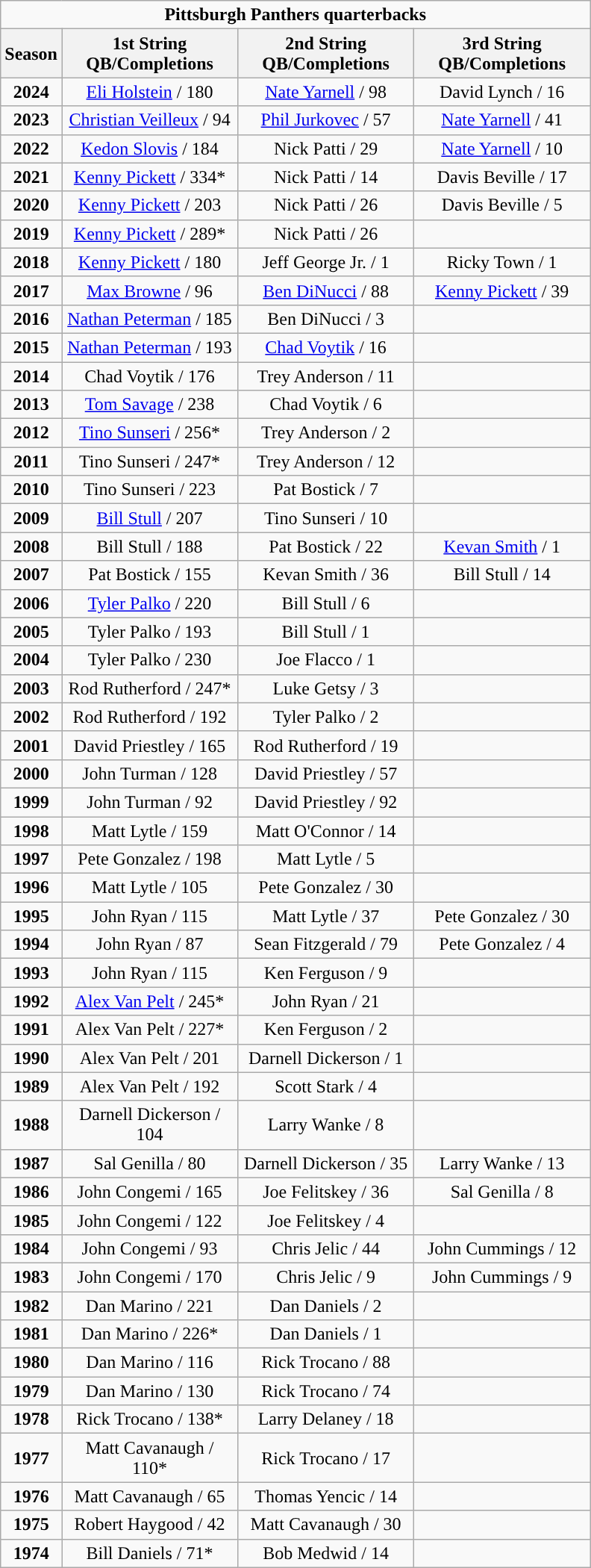<table class="wikitable sortable" style="text-align:center">
<tr>
<td colspan="5"><strong>Pittsburgh Panthers quarterbacks</strong></td>
</tr>
<tr>
<th width=40px>Season</th>
<th width=150px>1st String QB/Completions</th>
<th width=150px>2nd String QB/Completions</th>
<th width=150px>3rd String QB/Completions</th>
</tr>
<tr>
<td><strong>2024</strong></td>
<td><a href='#'>Eli Holstein</a> / 180</td>
<td><a href='#'>Nate Yarnell</a> / 98</td>
<td>David Lynch / 16</td>
</tr>
<tr>
<td><strong>2023</strong></td>
<td><a href='#'>Christian Veilleux</a> / 94</td>
<td><a href='#'>Phil Jurkovec</a> / 57</td>
<td><a href='#'>Nate Yarnell</a> / 41</td>
</tr>
<tr>
<td><strong>2022</strong></td>
<td><a href='#'>Kedon Slovis</a> / 184</td>
<td>Nick Patti / 29</td>
<td><a href='#'>Nate Yarnell</a> / 10</td>
</tr>
<tr>
<td><strong>2021</strong></td>
<td><a href='#'>Kenny Pickett</a> / 334*</td>
<td>Nick Patti / 14</td>
<td>Davis Beville / 17</td>
</tr>
<tr>
<td><strong>2020</strong></td>
<td><a href='#'>Kenny Pickett</a> / 203</td>
<td>Nick Patti / 26</td>
<td>Davis Beville / 5</td>
</tr>
<tr>
<td><strong>2019</strong></td>
<td><a href='#'>Kenny Pickett</a> / 289*</td>
<td>Nick Patti / 26</td>
<td></td>
</tr>
<tr>
<td><strong>2018</strong></td>
<td><a href='#'>Kenny Pickett</a> / 180</td>
<td>Jeff George Jr. / 1</td>
<td>Ricky Town / 1</td>
</tr>
<tr>
<td><strong>2017</strong></td>
<td><a href='#'>Max Browne</a> / 96</td>
<td><a href='#'>Ben DiNucci</a> / 88</td>
<td><a href='#'>Kenny Pickett</a> / 39</td>
</tr>
<tr>
<td><strong>2016</strong></td>
<td><a href='#'>Nathan Peterman</a> / 185</td>
<td>Ben DiNucci / 3</td>
<td></td>
</tr>
<tr>
<td><strong>2015</strong></td>
<td><a href='#'>Nathan Peterman</a> / 193</td>
<td><a href='#'>Chad Voytik</a> / 16</td>
<td></td>
</tr>
<tr>
<td><strong>2014</strong></td>
<td>Chad Voytik / 176</td>
<td>Trey Anderson / 11</td>
<td></td>
</tr>
<tr>
<td><strong>2013</strong></td>
<td><a href='#'>Tom Savage</a> / 238</td>
<td>Chad Voytik / 6</td>
<td></td>
</tr>
<tr>
<td><strong>2012</strong></td>
<td><a href='#'>Tino Sunseri</a> / 256*</td>
<td>Trey Anderson / 2</td>
<td></td>
</tr>
<tr>
<td><strong>2011</strong></td>
<td>Tino Sunseri / 247*</td>
<td>Trey Anderson / 12</td>
<td></td>
</tr>
<tr>
<td><strong>2010</strong></td>
<td>Tino Sunseri / 223</td>
<td>Pat Bostick / 7</td>
<td></td>
</tr>
<tr>
<td><strong>2009</strong></td>
<td><a href='#'>Bill Stull</a> / 207</td>
<td>Tino Sunseri / 10</td>
<td></td>
</tr>
<tr>
<td><strong>2008</strong></td>
<td>Bill Stull / 188</td>
<td>Pat Bostick / 22</td>
<td><a href='#'>Kevan Smith</a> / 1</td>
</tr>
<tr>
<td><strong>2007</strong></td>
<td>Pat Bostick / 155</td>
<td>Kevan Smith / 36</td>
<td>Bill Stull / 14</td>
</tr>
<tr>
<td><strong>2006</strong></td>
<td><a href='#'>Tyler Palko</a> / 220</td>
<td>Bill Stull / 6</td>
<td></td>
</tr>
<tr>
<td><strong>2005</strong></td>
<td>Tyler Palko / 193</td>
<td>Bill Stull / 1</td>
<td></td>
</tr>
<tr>
<td><strong>2004</strong></td>
<td>Tyler Palko / 230</td>
<td>Joe Flacco / 1</td>
<td></td>
</tr>
<tr>
<td><strong>2003</strong></td>
<td>Rod Rutherford / 247*</td>
<td>Luke Getsy / 3</td>
<td></td>
</tr>
<tr>
<td><strong>2002</strong></td>
<td>Rod Rutherford / 192</td>
<td>Tyler Palko / 2</td>
<td></td>
</tr>
<tr>
<td><strong>2001</strong></td>
<td>David Priestley / 165</td>
<td>Rod Rutherford / 19</td>
<td></td>
</tr>
<tr>
<td><strong>2000</strong></td>
<td>John Turman / 128</td>
<td>David Priestley / 57</td>
<td></td>
</tr>
<tr>
<td><strong>1999</strong></td>
<td>John Turman / 92</td>
<td>David Priestley / 92</td>
<td></td>
</tr>
<tr>
<td><strong>1998</strong></td>
<td>Matt Lytle / 159</td>
<td>Matt O'Connor / 14</td>
<td></td>
</tr>
<tr>
<td><strong>1997</strong></td>
<td>Pete Gonzalez / 198</td>
<td>Matt Lytle / 5</td>
<td></td>
</tr>
<tr>
<td><strong>1996</strong></td>
<td>Matt Lytle / 105</td>
<td>Pete Gonzalez / 30</td>
<td></td>
</tr>
<tr>
<td><strong>1995</strong></td>
<td>John Ryan / 115</td>
<td>Matt Lytle / 37</td>
<td>Pete Gonzalez / 30</td>
</tr>
<tr>
<td><strong>1994</strong></td>
<td>John Ryan / 87</td>
<td>Sean Fitzgerald / 79</td>
<td>Pete Gonzalez / 4</td>
</tr>
<tr>
<td><strong>1993</strong></td>
<td>John Ryan / 115</td>
<td>Ken Ferguson / 9</td>
<td></td>
</tr>
<tr>
<td><strong>1992</strong></td>
<td><a href='#'>Alex Van Pelt</a> / 245*</td>
<td>John Ryan / 21</td>
<td></td>
</tr>
<tr>
<td><strong>1991</strong></td>
<td>Alex Van Pelt / 227*</td>
<td>Ken Ferguson / 2</td>
<td></td>
</tr>
<tr>
<td><strong>1990</strong></td>
<td>Alex Van Pelt / 201</td>
<td>Darnell Dickerson / 1</td>
<td></td>
</tr>
<tr>
<td><strong>1989</strong></td>
<td>Alex Van Pelt / 192</td>
<td>Scott Stark / 4</td>
<td></td>
</tr>
<tr>
<td><strong>1988</strong></td>
<td>Darnell Dickerson / 104</td>
<td>Larry Wanke / 8</td>
<td></td>
</tr>
<tr>
<td><strong>1987</strong></td>
<td>Sal Genilla / 80</td>
<td>Darnell Dickerson / 35</td>
<td>Larry Wanke / 13</td>
</tr>
<tr>
<td><strong>1986</strong></td>
<td>John Congemi / 165</td>
<td>Joe Felitskey / 36</td>
<td>Sal Genilla / 8</td>
</tr>
<tr>
<td><strong>1985</strong></td>
<td>John Congemi / 122</td>
<td>Joe Felitskey / 4</td>
<td></td>
</tr>
<tr>
<td><strong>1984</strong></td>
<td>John Congemi / 93</td>
<td>Chris Jelic / 44</td>
<td>John Cummings / 12</td>
</tr>
<tr>
<td><strong>1983</strong></td>
<td>John Congemi / 170</td>
<td>Chris Jelic / 9</td>
<td>John Cummings / 9</td>
</tr>
<tr>
<td><strong>1982</strong></td>
<td>Dan Marino / 221</td>
<td>Dan Daniels / 2</td>
<td></td>
</tr>
<tr>
<td><strong>1981</strong></td>
<td>Dan Marino / 226*</td>
<td>Dan Daniels / 1</td>
<td></td>
</tr>
<tr>
<td><strong>1980</strong></td>
<td>Dan Marino / 116</td>
<td>Rick Trocano / 88</td>
<td></td>
</tr>
<tr>
<td><strong>1979</strong></td>
<td>Dan Marino / 130</td>
<td>Rick Trocano / 74</td>
<td></td>
</tr>
<tr>
<td><strong>1978</strong></td>
<td>Rick Trocano / 138*</td>
<td>Larry Delaney / 18</td>
<td></td>
</tr>
<tr>
<td><strong>1977</strong></td>
<td>Matt Cavanaugh / 110*</td>
<td>Rick Trocano / 17</td>
<td></td>
</tr>
<tr>
<td><strong>1976</strong></td>
<td>Matt Cavanaugh / 65</td>
<td>Thomas Yencic / 14</td>
<td></td>
</tr>
<tr>
<td><strong>1975</strong></td>
<td>Robert Haygood / 42</td>
<td>Matt Cavanaugh / 30</td>
<td></td>
</tr>
<tr>
<td><strong>1974</strong></td>
<td>Bill Daniels / 71*</td>
<td>Bob Medwid / 14</td>
<td></td>
</tr>
</table>
